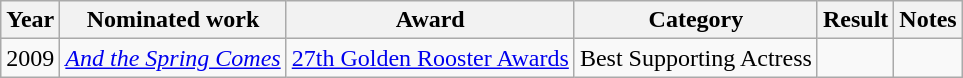<table class="wikitable">
<tr>
<th>Year</th>
<th>Nominated work</th>
<th>Award</th>
<th>Category</th>
<th>Result</th>
<th>Notes</th>
</tr>
<tr>
<td>2009</td>
<td><em><a href='#'>And the Spring Comes</a></em></td>
<td><a href='#'>27th Golden Rooster Awards</a></td>
<td>Best Supporting Actress</td>
<td></td>
<td></td>
</tr>
</table>
